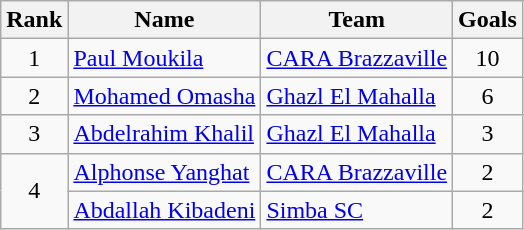<table class="wikitable" style="text-align:center">
<tr>
<th>Rank</th>
<th>Name</th>
<th>Team</th>
<th>Goals</th>
</tr>
<tr>
<td rowspan=1>1</td>
<td align="left"> <a href='#'>Paul Moukila</a></td>
<td align="left"> <a href='#'>CARA Brazzaville</a></td>
<td>10</td>
</tr>
<tr>
<td rowspan=1>2</td>
<td align="left"> <a href='#'>Mohamed Omasha</a></td>
<td align="left"> <a href='#'>Ghazl El Mahalla</a></td>
<td>6</td>
</tr>
<tr>
<td rowspan=1>3</td>
<td align="left"> <a href='#'>Abdelrahim Khalil</a></td>
<td align="left"> <a href='#'>Ghazl El Mahalla</a></td>
<td>3</td>
</tr>
<tr>
<td rowspan=2>4</td>
<td align="left"> <a href='#'>Alphonse Yanghat</a></td>
<td align="left"> <a href='#'>CARA Brazzaville</a></td>
<td>2</td>
</tr>
<tr>
<td align="left"> <a href='#'>Abdallah Kibadeni</a></td>
<td align="left"> <a href='#'>Simba SC</a></td>
<td>2</td>
</tr>
</table>
